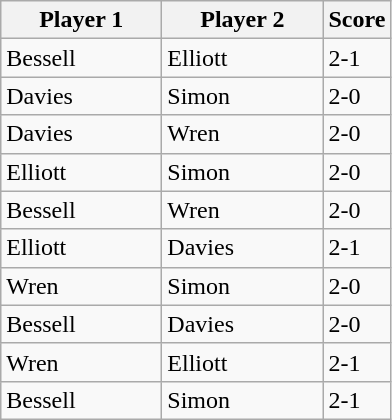<table class="wikitable">
<tr>
<th width=100>Player 1</th>
<th width=100>Player 2</th>
<th width=20>Score</th>
</tr>
<tr>
<td>Bessell</td>
<td>Elliott</td>
<td>2-1</td>
</tr>
<tr>
<td>Davies</td>
<td>Simon</td>
<td>2-0</td>
</tr>
<tr>
<td>Davies</td>
<td>Wren</td>
<td>2-0</td>
</tr>
<tr>
<td>Elliott</td>
<td>Simon</td>
<td>2-0</td>
</tr>
<tr>
<td>Bessell</td>
<td>Wren</td>
<td>2-0</td>
</tr>
<tr>
<td>Elliott</td>
<td>Davies</td>
<td>2-1</td>
</tr>
<tr>
<td>Wren</td>
<td>Simon</td>
<td>2-0</td>
</tr>
<tr>
<td>Bessell</td>
<td>Davies</td>
<td>2-0</td>
</tr>
<tr>
<td>Wren</td>
<td>Elliott</td>
<td>2-1</td>
</tr>
<tr>
<td>Bessell</td>
<td>Simon</td>
<td>2-1</td>
</tr>
</table>
